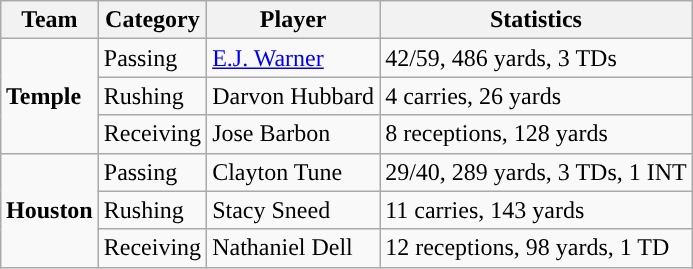<table class="wikitable" style="float: right;">
<tr>
<th>Team</th>
<th>Category</th>
<th>Player</th>
<th>Statistics</th>
</tr>
<tr>
<td rowspan=3><strong>Temple</strong></td>
<td>Passing</td>
<td><a href='#'>E.J. Warner</a></td>
<td>42/59, 486 yards, 3 TDs</td>
</tr>
<tr>
<td>Rushing</td>
<td>Darvon Hubbard</td>
<td>4 carries, 26 yards</td>
</tr>
<tr>
<td>Receiving</td>
<td>Jose Barbon</td>
<td>8 receptions, 128 yards</td>
</tr>
<tr>
<td rowspan=3><strong>Houston</strong></td>
<td>Passing</td>
<td>Clayton Tune</td>
<td>29/40, 289 yards, 3 TDs, 1 INT</td>
</tr>
<tr>
<td>Rushing</td>
<td>Stacy Sneed</td>
<td>11 carries, 143 yards</td>
</tr>
<tr>
<td>Receiving</td>
<td>Nathaniel Dell</td>
<td>12 receptions, 98 yards, 1 TD</td>
</tr>
</table>
